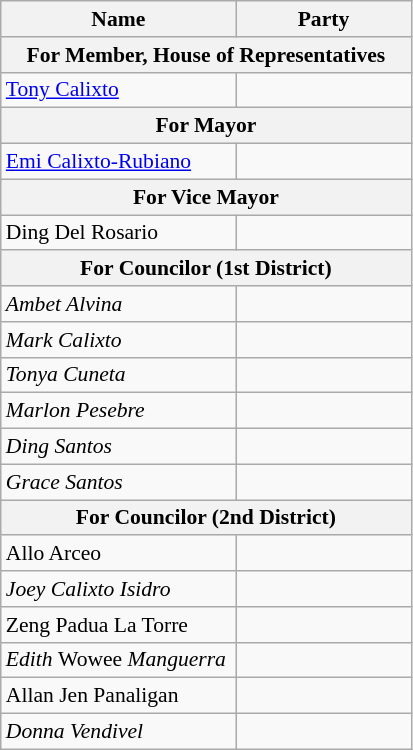<table class="wikitable" style="font-size:90%">
<tr>
<th width="150px">Name</th>
<th colspan=2 width=110px>Party</th>
</tr>
<tr>
<th colspan="3">For Member, House of Representatives</th>
</tr>
<tr>
<td><a href='#'>Tony Calixto</a></td>
<td></td>
</tr>
<tr>
<th colspan="3">For Mayor</th>
</tr>
<tr>
<td><a href='#'>Emi Calixto-Rubiano</a></td>
<td></td>
</tr>
<tr>
<th colspan="3">For Vice Mayor</th>
</tr>
<tr>
<td>Ding Del Rosario</td>
<td></td>
</tr>
<tr>
<th colspan="3">For Councilor (1st District)</th>
</tr>
<tr>
<td><em>Ambet Alvina</em></td>
<td></td>
</tr>
<tr>
<td><em>Mark Calixto</em></td>
<td></td>
</tr>
<tr>
<td><em>Tonya Cuneta</em></td>
<td></td>
</tr>
<tr>
<td><em>Marlon Pesebre</em></td>
<td></td>
</tr>
<tr>
<td><em>Ding Santos</em></td>
<td></td>
</tr>
<tr>
<td><em>Grace Santos</em></td>
<td></td>
</tr>
<tr>
<th colspan="3">For Councilor (2nd District)</th>
</tr>
<tr>
<td>Allo Arceo</td>
<td></td>
</tr>
<tr>
<td><em>Joey Calixto Isidro</em></td>
<td></td>
</tr>
<tr>
<td>Zeng Padua La Torre</td>
<td></td>
</tr>
<tr>
<td><em>Edith </em>Wowee<em> Manguerra</em></td>
<td></td>
</tr>
<tr>
<td>Allan Jen Panaligan</td>
<td></td>
</tr>
<tr>
<td><em>Donna Vendivel</em></td>
<td></td>
</tr>
</table>
